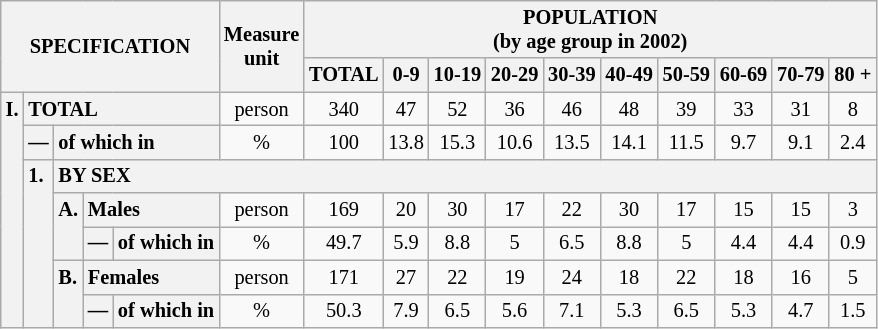<table class="wikitable" style="font-size:85%; text-align:center">
<tr>
<th rowspan="2" colspan="5">SPECIFICATION</th>
<th rowspan="2">Measure<br> unit</th>
<th colspan="10" rowspan="1">POPULATION<br> (by age group in 2002)</th>
</tr>
<tr>
<th>TOTAL</th>
<th>0-9</th>
<th>10-19</th>
<th>20-29</th>
<th>30-39</th>
<th>40-49</th>
<th>50-59</th>
<th>60-69</th>
<th>70-79</th>
<th>80 +</th>
</tr>
<tr>
<th style="text-align:left" valign="top" rowspan="7">I.</th>
<th style="text-align:left" colspan="4">TOTAL</th>
<td>person</td>
<td>340</td>
<td>47</td>
<td>52</td>
<td>36</td>
<td>46</td>
<td>48</td>
<td>39</td>
<td>33</td>
<td>31</td>
<td>8</td>
</tr>
<tr>
<th style="text-align:left" valign="top">—</th>
<th style="text-align:left" colspan="3">of which in</th>
<td>%</td>
<td>100</td>
<td>13.8</td>
<td>15.3</td>
<td>10.6</td>
<td>13.5</td>
<td>14.1</td>
<td>11.5</td>
<td>9.7</td>
<td>9.1</td>
<td>2.4</td>
</tr>
<tr>
<th style="text-align:left" valign="top" rowspan="5">1.</th>
<th style="text-align:left" colspan="14">BY SEX</th>
</tr>
<tr>
<th style="text-align:left" valign="top" rowspan="2">A.</th>
<th style="text-align:left" colspan="2">Males</th>
<td>person</td>
<td>169</td>
<td>20</td>
<td>30</td>
<td>17</td>
<td>22</td>
<td>30</td>
<td>17</td>
<td>15</td>
<td>15</td>
<td>3</td>
</tr>
<tr>
<th style="text-align:left" valign="top">—</th>
<th style="text-align:left" colspan="1">of which in</th>
<td>%</td>
<td>49.7</td>
<td>5.9</td>
<td>8.8</td>
<td>5</td>
<td>6.5</td>
<td>8.8</td>
<td>5</td>
<td>4.4</td>
<td>4.4</td>
<td>0.9</td>
</tr>
<tr>
<th style="text-align:left" valign="top" rowspan="2">B.</th>
<th style="text-align:left" colspan="2">Females</th>
<td>person</td>
<td>171</td>
<td>27</td>
<td>22</td>
<td>19</td>
<td>24</td>
<td>18</td>
<td>22</td>
<td>18</td>
<td>16</td>
<td>5</td>
</tr>
<tr>
<th style="text-align:left" valign="top">—</th>
<th style="text-align:left" colspan="1">of which in</th>
<td>%</td>
<td>50.3</td>
<td>7.9</td>
<td>6.5</td>
<td>5.6</td>
<td>7.1</td>
<td>5.3</td>
<td>6.5</td>
<td>5.3</td>
<td>4.7</td>
<td>1.5</td>
</tr>
</table>
